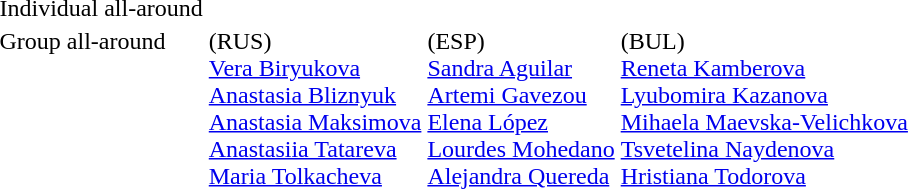<table>
<tr>
<td>Individual all-around<br></td>
<td></td>
<td></td>
<td></td>
</tr>
<tr valign="top">
<td>Group all-around<br></td>
<td> (RUS)<br><a href='#'>Vera Biryukova</a><br><a href='#'>Anastasia Bliznyuk</a><br><a href='#'>Anastasia Maksimova</a><br><a href='#'>Anastasiia Tatareva</a><br><a href='#'>Maria Tolkacheva</a></td>
<td> (ESP)<br><a href='#'>Sandra Aguilar</a><br><a href='#'>Artemi Gavezou</a><br><a href='#'>Elena López</a><br><a href='#'>Lourdes Mohedano</a><br><a href='#'>Alejandra Quereda</a></td>
<td> (BUL)<br><a href='#'>Reneta Kamberova</a><br><a href='#'>Lyubomira Kazanova</a><br><a href='#'>Mihaela Maevska-Velichkova</a><br><a href='#'>Tsvetelina Naydenova</a><br><a href='#'>Hristiana Todorova</a></td>
</tr>
<tr>
</tr>
</table>
